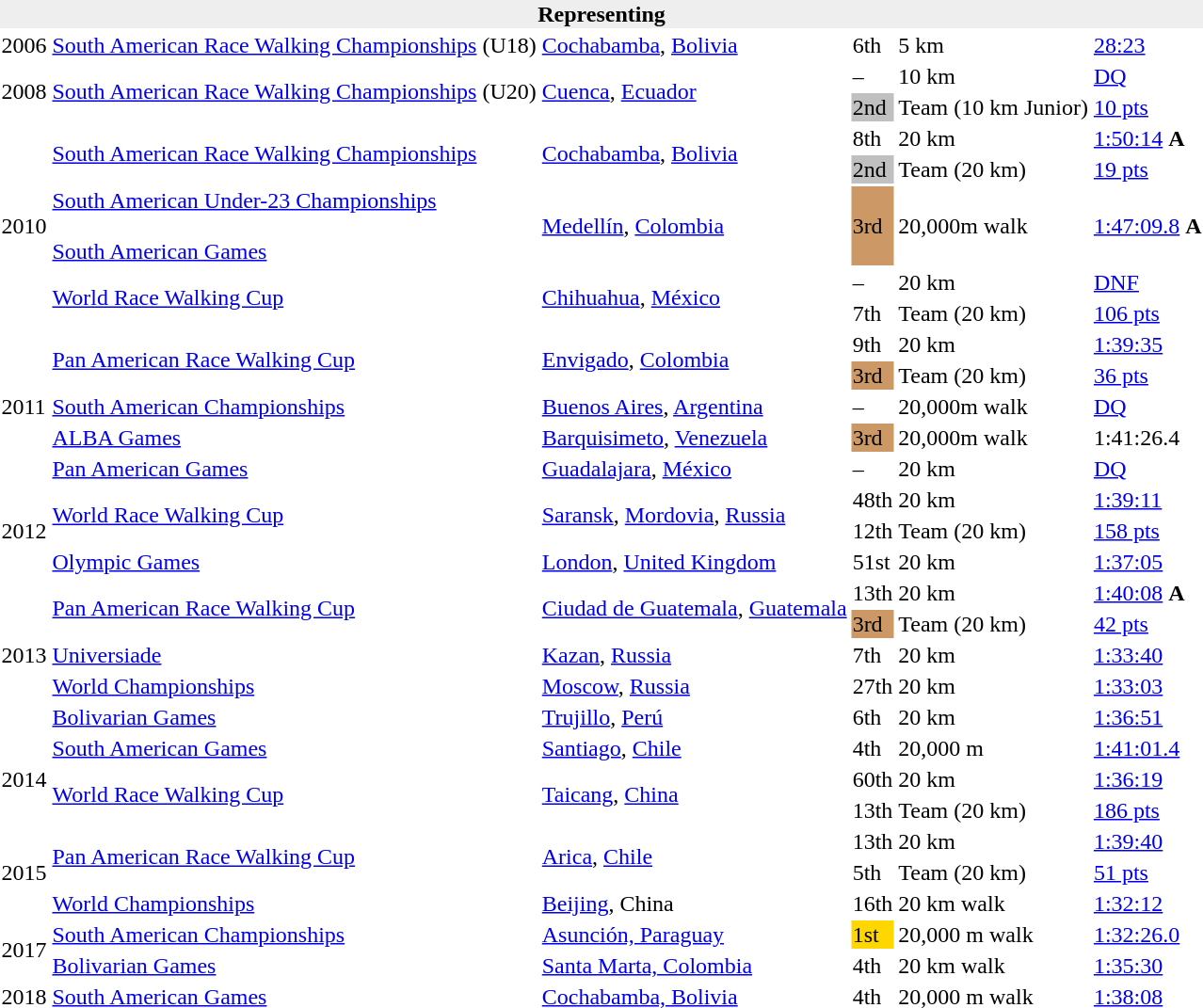<table>
<tr>
<th bgcolor="#eeeeee" colspan="6">Representing </th>
</tr>
<tr>
<td>2006</td>
<td><a href='#'>South American Race Walking Championships</a> (U18)</td>
<td><a href='#'>Cochabamba</a>, <a href='#'>Bolivia</a></td>
<td>6th</td>
<td>5 km</td>
<td><a href='#'>28:23</a></td>
</tr>
<tr>
<td rowspan=2>2008</td>
<td rowspan=2><a href='#'>South American Race Walking Championships</a> (U20)</td>
<td rowspan=2><a href='#'>Cuenca</a>, <a href='#'>Ecuador</a></td>
<td>–</td>
<td>10 km</td>
<td><a href='#'>DQ</a></td>
</tr>
<tr>
<td bgcolor=silver>2nd</td>
<td>Team (10 km Junior)</td>
<td><a href='#'>10 pts</a></td>
</tr>
<tr>
<td rowspan=5>2010</td>
<td rowspan=2><a href='#'>South American Race Walking Championships</a></td>
<td rowspan=2><a href='#'>Cochabamba</a>, <a href='#'>Bolivia</a></td>
<td>8th</td>
<td>20 km</td>
<td><a href='#'>1:50:14</a> <strong>A</strong></td>
</tr>
<tr>
<td bgcolor=silver>2nd</td>
<td>Team (20 km)</td>
<td><a href='#'>19 pts</a></td>
</tr>
<tr>
<td><a href='#'>South American Under-23 Championships</a><br><br><a href='#'>South American Games</a></td>
<td><a href='#'>Medellín</a>, <a href='#'>Colombia</a></td>
<td bgcolor=cc9966>3rd</td>
<td>20,000m walk</td>
<td><a href='#'>1:47:09.8</a> <strong>A</strong></td>
</tr>
<tr>
<td rowspan=2><a href='#'>World Race Walking Cup</a></td>
<td rowspan=2><a href='#'>Chihuahua</a>, <a href='#'>México</a></td>
<td>–</td>
<td>20 km</td>
<td><a href='#'>DNF</a></td>
</tr>
<tr>
<td>7th</td>
<td>Team (20 km)</td>
<td><a href='#'>106 pts</a></td>
</tr>
<tr>
<td rowspan=5>2011</td>
<td rowspan=2><a href='#'>Pan American Race Walking Cup</a></td>
<td rowspan=2><a href='#'>Envigado</a>, <a href='#'>Colombia</a></td>
<td>9th</td>
<td>20 km</td>
<td><a href='#'>1:39:35</a></td>
</tr>
<tr>
<td bgcolor="cc9966">3rd</td>
<td>Team (20 km)</td>
<td><a href='#'>36 pts</a></td>
</tr>
<tr>
<td><a href='#'>South American Championships</a></td>
<td><a href='#'>Buenos Aires</a>, <a href='#'>Argentina</a></td>
<td>–</td>
<td>20,000m walk</td>
<td><a href='#'>DQ</a></td>
</tr>
<tr>
<td><a href='#'>ALBA Games</a></td>
<td><a href='#'>Barquisimeto</a>, <a href='#'>Venezuela</a></td>
<td bgcolor=cc9966>3rd</td>
<td>20,000m walk</td>
<td>1:41:26.4</td>
</tr>
<tr>
<td><a href='#'>Pan American Games</a></td>
<td><a href='#'>Guadalajara</a>, <a href='#'>México</a></td>
<td>–</td>
<td>20 km</td>
<td><a href='#'>DQ</a></td>
</tr>
<tr>
<td rowspan=3>2012</td>
<td rowspan=2><a href='#'>World Race Walking Cup</a></td>
<td rowspan=2><a href='#'>Saransk</a>, <a href='#'>Mordovia</a>, <a href='#'>Russia</a></td>
<td>48th</td>
<td>20 km</td>
<td><a href='#'>1:39:11</a></td>
</tr>
<tr>
<td>12th</td>
<td>Team (20 km)</td>
<td><a href='#'>158 pts</a></td>
</tr>
<tr>
<td><a href='#'>Olympic Games</a></td>
<td><a href='#'>London</a>, <a href='#'>United Kingdom</a></td>
<td>51st</td>
<td>20 km</td>
<td><a href='#'>1:37:05</a></td>
</tr>
<tr>
<td rowspan=5>2013</td>
<td rowspan=2><a href='#'>Pan American Race Walking Cup</a></td>
<td rowspan=2><a href='#'>Ciudad de Guatemala</a>, <a href='#'>Guatemala</a></td>
<td>13th</td>
<td>20 km</td>
<td><a href='#'>1:40:08</a> <strong>A</strong></td>
</tr>
<tr>
<td bgcolor="cc9966">3rd</td>
<td>Team (20 km)</td>
<td><a href='#'>42 pts</a></td>
</tr>
<tr>
<td><a href='#'>Universiade</a></td>
<td><a href='#'>Kazan</a>, <a href='#'>Russia</a></td>
<td>7th</td>
<td>20 km</td>
<td><a href='#'>1:33:40</a></td>
</tr>
<tr>
<td><a href='#'>World Championships</a></td>
<td><a href='#'>Moscow</a>, <a href='#'>Russia</a></td>
<td>27th</td>
<td>20 km</td>
<td><a href='#'>1:33:03</a></td>
</tr>
<tr>
<td><a href='#'>Bolivarian Games</a></td>
<td><a href='#'>Trujillo</a>, <a href='#'>Perú</a></td>
<td>6th</td>
<td>20 km</td>
<td><a href='#'>1:36:51</a></td>
</tr>
<tr>
<td rowspan=3>2014</td>
<td><a href='#'>South American Games</a></td>
<td><a href='#'>Santiago</a>, <a href='#'>Chile</a></td>
<td>4th</td>
<td>20,000 m</td>
<td><a href='#'>1:41:01.4</a></td>
</tr>
<tr>
<td rowspan=2><a href='#'>World Race Walking Cup</a></td>
<td rowspan=2><a href='#'>Taicang</a>, <a href='#'>China</a></td>
<td>60th</td>
<td>20 km</td>
<td><a href='#'>1:36:19</a></td>
</tr>
<tr>
<td>13th</td>
<td>Team (20 km)</td>
<td><a href='#'>186 pts</a></td>
</tr>
<tr>
<td rowspan=3>2015</td>
<td rowspan=2><a href='#'>Pan American Race Walking Cup</a></td>
<td rowspan=2><a href='#'>Arica</a>, <a href='#'>Chile</a></td>
<td>13th</td>
<td>20 km</td>
<td><a href='#'>1:39:40</a></td>
</tr>
<tr>
<td>5th</td>
<td>Team (20 km)</td>
<td><a href='#'>51 pts</a></td>
</tr>
<tr>
<td><a href='#'>World Championships</a></td>
<td><a href='#'>Beijing</a>, China</td>
<td>16th</td>
<td>20 km walk</td>
<td><a href='#'>1:32:12</a></td>
</tr>
<tr>
<td rowspan=2>2017</td>
<td><a href='#'>South American Championships</a></td>
<td><a href='#'>Asunción, Paraguay</a></td>
<td bgcolor=gold>1st</td>
<td>20,000 m walk</td>
<td><a href='#'>1:32:26.0</a></td>
</tr>
<tr>
<td><a href='#'>Bolivarian Games</a></td>
<td><a href='#'>Santa Marta, Colombia</a></td>
<td>4th</td>
<td>20 km walk</td>
<td><a href='#'>1:35:30</a></td>
</tr>
<tr>
<td>2018</td>
<td><a href='#'>South American Games</a></td>
<td><a href='#'>Cochabamba, Bolivia</a></td>
<td>4th</td>
<td>20,000 m walk</td>
<td><a href='#'>1:38:08</a></td>
</tr>
</table>
